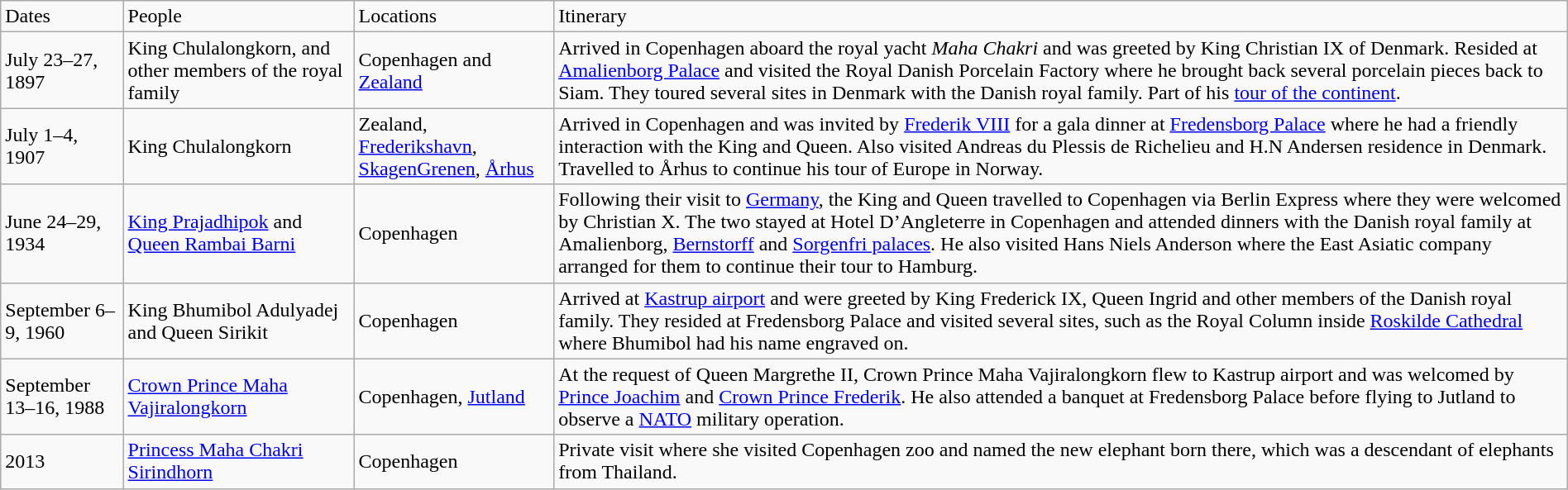<table class="wikitable" style="margin:1em auto 1em auto">
<tr>
<td>Dates</td>
<td>People</td>
<td>Locations</td>
<td>Itinerary</td>
</tr>
<tr>
<td>July 23–27, 1897</td>
<td>King Chulalongkorn, and other members of the royal family</td>
<td>Copenhagen and <a href='#'>Zealand</a></td>
<td>Arrived in Copenhagen aboard the royal yacht <em>Maha Chakri</em> and was greeted by King Christian IX of Denmark. Resided at <a href='#'>Amalienborg Palace</a> and visited the Royal Danish Porcelain Factory where he brought back several porcelain pieces back to Siam. They toured several sites in Denmark with the Danish royal family. Part of his <a href='#'>tour of the continent</a>.</td>
</tr>
<tr>
<td>July 1–4, 1907</td>
<td>King Chulalongkorn</td>
<td>Zealand, <a href='#'>Frederikshavn</a>, <a href='#'>Skagen</a><a href='#'>Grenen</a>, <a href='#'>Århus</a></td>
<td>Arrived in Copenhagen and was invited by <a href='#'>Frederik VIII</a> for a gala dinner at <a href='#'>Fredensborg Palace</a> where he had a friendly interaction with the King and Queen. Also visited Andreas du Plessis de Richelieu and H.N Andersen residence in Denmark. Travelled to Århus to continue his tour of Europe in Norway.</td>
</tr>
<tr>
<td>June 24–29, 1934</td>
<td><a href='#'>King Prajadhipok</a> and <a href='#'>Queen Rambai Barni</a></td>
<td>Copenhagen</td>
<td>Following their visit to <a href='#'>Germany</a>, the King and Queen travelled to Copenhagen via Berlin Express where they were welcomed by Christian X. The two stayed at Hotel D’Angleterre in Copenhagen and attended dinners with the Danish royal family at Amalienborg, <a href='#'>Bernstorff</a> and <a href='#'>Sorgenfri palaces</a>. He also visited Hans Niels Anderson where the East Asiatic company arranged for them to continue their tour to Hamburg.</td>
</tr>
<tr>
<td>September 6–9, 1960</td>
<td>King Bhumibol Adulyadej and Queen Sirikit</td>
<td>Copenhagen</td>
<td>Arrived at <a href='#'>Kastrup airport</a> and were greeted by King Frederick IX, Queen Ingrid and other members of the Danish royal family. They resided at Fredensborg Palace and visited several sites, such as the Royal Column inside <a href='#'>Roskilde Cathedral</a> where Bhumibol had his name engraved on.</td>
</tr>
<tr>
<td>September 13–16, 1988</td>
<td><a href='#'>Crown Prince Maha Vajiralongkorn</a></td>
<td>Copenhagen, <a href='#'>Jutland</a></td>
<td>At the request of Queen Margrethe II, Crown Prince Maha Vajiralongkorn flew to Kastrup airport and was welcomed by <a href='#'>Prince Joachim</a> and <a href='#'>Crown Prince Frederik</a>. He also attended a banquet at Fredensborg Palace before flying to Jutland to observe a <a href='#'>NATO</a> military operation.</td>
</tr>
<tr>
<td>2013</td>
<td><a href='#'>Princess Maha Chakri Sirindhorn</a></td>
<td>Copenhagen</td>
<td>Private visit where she visited Copenhagen zoo and named the new elephant born there, which was a descendant of elephants from Thailand.</td>
</tr>
</table>
